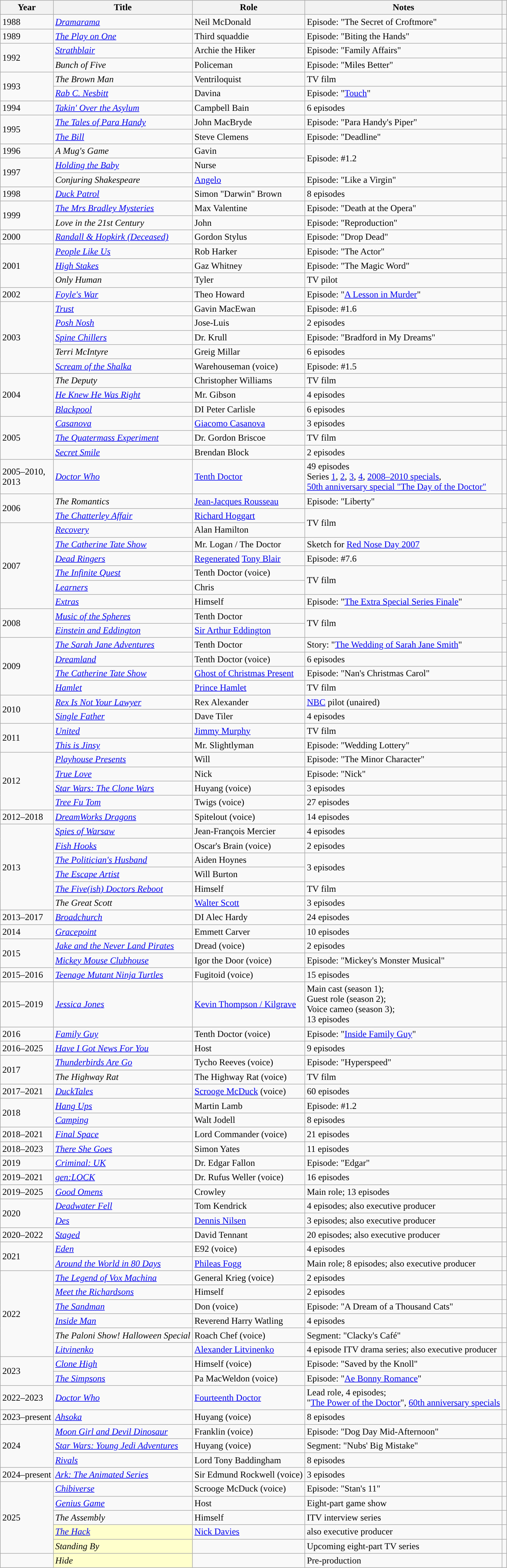<table class="wikitable sortable">
<tr>
<th>Year</th>
<th>Title</th>
<th>Role</th>
<th>Notes</th>
<th class="unsortable"></th>
</tr>
<tr>
<td>1988</td>
<td><em><a href='#'>Dramarama</a></em></td>
<td>Neil McDonald</td>
<td>Episode: "The Secret of Croftmore"</td>
<td></td>
</tr>
<tr>
<td>1989</td>
<td><em><a href='#'>The Play on One</a></em></td>
<td>Third squaddie</td>
<td>Episode: "Biting the Hands"</td>
<td></td>
</tr>
<tr>
<td rowspan="2">1992</td>
<td><em><a href='#'>Strathblair</a></em></td>
<td>Archie the Hiker</td>
<td>Episode: "Family Affairs"</td>
<td></td>
</tr>
<tr>
<td><em>Bunch of Five</em></td>
<td>Policeman</td>
<td>Episode: "Miles Better"</td>
<td></td>
</tr>
<tr>
<td rowspan="2">1993</td>
<td><em>The Brown Man</em></td>
<td>Ventriloquist</td>
<td>TV film</td>
<td></td>
</tr>
<tr>
<td><em><a href='#'>Rab C. Nesbitt</a></em></td>
<td>Davina</td>
<td>Episode: "<a href='#'>Touch</a>"</td>
<td></td>
</tr>
<tr>
<td>1994</td>
<td><em><a href='#'>Takin' Over the Asylum</a></em></td>
<td>Campbell Bain</td>
<td>6 episodes</td>
<td></td>
</tr>
<tr>
<td rowspan="2">1995</td>
<td><em><a href='#'>The Tales of Para Handy</a></em></td>
<td>John MacBryde</td>
<td>Episode: "Para Handy's Piper"</td>
<td></td>
</tr>
<tr>
<td><em><a href='#'>The Bill</a></em></td>
<td>Steve Clemens</td>
<td>Episode: "Deadline"</td>
<td></td>
</tr>
<tr>
<td>1996</td>
<td><em>A Mug's Game</em></td>
<td>Gavin</td>
<td rowspan="2">Episode: #1.2</td>
<td></td>
</tr>
<tr>
<td rowspan="2">1997</td>
<td><em><a href='#'>Holding the Baby</a></em></td>
<td>Nurse</td>
<td></td>
</tr>
<tr>
<td><em>Conjuring Shakespeare</em></td>
<td><a href='#'>Angelo</a></td>
<td>Episode: "Like a Virgin"</td>
<td></td>
</tr>
<tr>
<td>1998</td>
<td><em><a href='#'>Duck Patrol</a></em></td>
<td>Simon "Darwin" Brown</td>
<td>8 episodes</td>
<td></td>
</tr>
<tr>
<td rowspan="2">1999</td>
<td><em><a href='#'>The Mrs Bradley Mysteries</a></em></td>
<td>Max Valentine</td>
<td>Episode: "Death at the Opera"</td>
<td></td>
</tr>
<tr>
<td><em>Love in the 21st Century</em></td>
<td>John</td>
<td>Episode: "Reproduction"</td>
<td></td>
</tr>
<tr>
<td>2000</td>
<td><em><a href='#'>Randall & Hopkirk (Deceased)</a></em></td>
<td>Gordon Stylus</td>
<td>Episode: "Drop Dead"</td>
<td rowspan="2"></td>
</tr>
<tr>
<td rowspan="3">2001</td>
<td><em><a href='#'>People Like Us</a></em></td>
<td>Rob Harker</td>
<td>Episode: "The Actor"</td>
</tr>
<tr>
<td><em><a href='#'>High Stakes</a></em></td>
<td>Gaz Whitney</td>
<td>Episode: "The Magic Word"</td>
<td></td>
</tr>
<tr>
<td><em>Only Human</em></td>
<td>Tyler</td>
<td>TV pilot</td>
<td></td>
</tr>
<tr>
<td>2002</td>
<td><em><a href='#'>Foyle's War</a></em></td>
<td>Theo Howard</td>
<td>Episode: "<a href='#'>A Lesson in Murder</a>"</td>
<td></td>
</tr>
<tr>
<td rowspan="5">2003</td>
<td><em><a href='#'>Trust</a></em></td>
<td>Gavin MacEwan</td>
<td>Episode: #1.6</td>
<td></td>
</tr>
<tr>
<td><em><a href='#'>Posh Nosh</a></em></td>
<td>Jose-Luis</td>
<td>2 episodes</td>
<td></td>
</tr>
<tr>
<td><em><a href='#'>Spine Chillers</a></em></td>
<td>Dr. Krull</td>
<td>Episode: "Bradford in My Dreams"</td>
<td></td>
</tr>
<tr>
<td><em>Terri McIntyre</em></td>
<td>Greig Millar</td>
<td>6 episodes</td>
<td></td>
</tr>
<tr>
<td><em><a href='#'>Scream of the Shalka</a></em></td>
<td>Warehouseman (voice)</td>
<td>Episode: #1.5</td>
<td></td>
</tr>
<tr>
<td rowspan="3">2004</td>
<td><em>The Deputy</em></td>
<td>Christopher Williams</td>
<td>TV film</td>
<td></td>
</tr>
<tr>
<td><em><a href='#'>He Knew He Was Right</a></em></td>
<td>Mr. Gibson</td>
<td>4 episodes</td>
<td></td>
</tr>
<tr>
<td><em><a href='#'>Blackpool</a></em></td>
<td>DI Peter Carlisle</td>
<td>6 episodes</td>
<td></td>
</tr>
<tr>
<td rowspan="3">2005</td>
<td><em><a href='#'>Casanova</a></em></td>
<td><a href='#'>Giacomo Casanova</a></td>
<td>3 episodes</td>
<td></td>
</tr>
<tr>
<td><em><a href='#'>The Quatermass Experiment</a></em></td>
<td>Dr. Gordon Briscoe</td>
<td>TV film</td>
<td></td>
</tr>
<tr>
<td><em><a href='#'>Secret Smile</a></em></td>
<td>Brendan Block</td>
<td>2 episodes</td>
<td></td>
</tr>
<tr>
<td>2005–2010,<br> 2013</td>
<td><em><a href='#'>Doctor Who</a></em></td>
<td><a href='#'>Tenth Doctor</a></td>
<td>49 episodes<br>Series <a href='#'>1</a>, <a href='#'>2</a>, <a href='#'>3</a>, <a href='#'>4</a>, <a href='#'>2008–2010 specials</a>,<br> <a href='#'>50th anniversary special "The Day of the Doctor"</a></td>
<td></td>
</tr>
<tr>
<td rowspan="2">2006</td>
<td><em>The Romantics</em></td>
<td><a href='#'>Jean-Jacques Rousseau</a></td>
<td>Episode: "Liberty"</td>
<td></td>
</tr>
<tr>
<td><em><a href='#'>The Chatterley Affair</a></em></td>
<td><a href='#'>Richard Hoggart</a></td>
<td rowspan="2">TV film</td>
<td></td>
</tr>
<tr>
<td rowspan="6">2007</td>
<td><em><a href='#'>Recovery</a></em></td>
<td>Alan Hamilton</td>
<td></td>
</tr>
<tr>
<td><em><a href='#'>The Catherine Tate Show</a></em></td>
<td>Mr. Logan / The Doctor</td>
<td>Sketch for <a href='#'>Red Nose Day 2007</a></td>
<td></td>
</tr>
<tr>
<td><em><a href='#'>Dead Ringers</a></em></td>
<td><a href='#'>Regenerated</a> <a href='#'>Tony Blair</a></td>
<td>Episode: #7.6</td>
<td></td>
</tr>
<tr>
<td><em><a href='#'>The Infinite Quest</a></em></td>
<td>Tenth Doctor (voice)</td>
<td rowspan="2">TV film</td>
<td></td>
</tr>
<tr>
<td><em><a href='#'>Learners</a></em></td>
<td>Chris</td>
<td></td>
</tr>
<tr>
<td><em><a href='#'>Extras</a></em></td>
<td>Himself</td>
<td>Episode: "<a href='#'>The Extra Special Series Finale</a>"</td>
<td></td>
</tr>
<tr>
<td rowspan="2">2008</td>
<td><em><a href='#'>Music of the Spheres</a></em></td>
<td>Tenth Doctor</td>
<td rowspan="2">TV film</td>
<td></td>
</tr>
<tr>
<td><em><a href='#'>Einstein and Eddington</a></em></td>
<td><a href='#'>Sir Arthur Eddington</a></td>
<td></td>
</tr>
<tr>
<td rowspan="4">2009</td>
<td><em><a href='#'>The Sarah Jane Adventures</a></em></td>
<td>Tenth Doctor</td>
<td>Story: "<a href='#'>The Wedding of Sarah Jane Smith</a>"</td>
<td></td>
</tr>
<tr>
<td><em><a href='#'>Dreamland</a></em></td>
<td>Tenth Doctor (voice)</td>
<td>6 episodes</td>
<td></td>
</tr>
<tr>
<td><em><a href='#'>The Catherine Tate Show</a></em></td>
<td><a href='#'>Ghost of Christmas Present</a></td>
<td>Episode: "Nan's Christmas Carol"</td>
<td></td>
</tr>
<tr>
<td><em><a href='#'>Hamlet</a></em></td>
<td><a href='#'>Prince Hamlet</a></td>
<td>TV film</td>
<td></td>
</tr>
<tr>
<td rowspan=2>2010</td>
<td><em><a href='#'>Rex Is Not Your Lawyer</a></em></td>
<td>Rex Alexander</td>
<td><a href='#'>NBC</a> pilot (unaired)</td>
<td></td>
</tr>
<tr>
<td><em><a href='#'>Single Father</a></em></td>
<td>Dave Tiler</td>
<td>4 episodes</td>
<td></td>
</tr>
<tr>
<td rowspan="2">2011</td>
<td><em><a href='#'>United</a></em></td>
<td><a href='#'>Jimmy Murphy</a></td>
<td>TV film</td>
<td></td>
</tr>
<tr>
<td><em><a href='#'>This is Jinsy</a></em></td>
<td>Mr. Slightlyman</td>
<td>Episode: "Wedding Lottery"</td>
<td></td>
</tr>
<tr>
<td rowspan="4">2012</td>
<td><em><a href='#'>Playhouse Presents</a></em></td>
<td>Will</td>
<td>Episode: "The Minor Character"</td>
<td></td>
</tr>
<tr>
<td><em><a href='#'>True Love</a></em></td>
<td>Nick</td>
<td>Episode: "Nick"</td>
<td></td>
</tr>
<tr>
<td><em><a href='#'>Star Wars: The Clone Wars</a></em></td>
<td>Huyang (voice)</td>
<td>3 episodes</td>
<td></td>
</tr>
<tr>
<td><em><a href='#'>Tree Fu Tom</a></em></td>
<td>Twigs (voice)</td>
<td>27 episodes</td>
<td></td>
</tr>
<tr>
<td>2012–2018</td>
<td><em><a href='#'>DreamWorks Dragons</a></em></td>
<td>Spitelout (voice)</td>
<td>14 episodes</td>
<td></td>
</tr>
<tr>
<td rowspan="6">2013</td>
<td><em><a href='#'>Spies of Warsaw</a></em></td>
<td>Jean-François Mercier</td>
<td>4 episodes</td>
<td></td>
</tr>
<tr>
<td><em><a href='#'>Fish Hooks</a></em></td>
<td>Oscar's Brain (voice)</td>
<td>2 episodes</td>
<td></td>
</tr>
<tr>
<td><em><a href='#'>The Politician's Husband</a></em></td>
<td>Aiden Hoynes</td>
<td rowspan="2">3 episodes</td>
<td></td>
</tr>
<tr>
<td><em><a href='#'>The Escape Artist</a></em></td>
<td>Will Burton</td>
<td></td>
</tr>
<tr>
<td><em><a href='#'>The Five(ish) Doctors Reboot</a></em></td>
<td>Himself</td>
<td>TV film</td>
<td></td>
</tr>
<tr>
<td><em>The Great Scott</em></td>
<td><a href='#'>Walter Scott</a></td>
<td>3 episodes</td>
<td></td>
</tr>
<tr>
<td>2013–2017</td>
<td><em><a href='#'>Broadchurch</a></em></td>
<td>DI Alec Hardy</td>
<td>24 episodes</td>
<td></td>
</tr>
<tr>
<td>2014</td>
<td><em><a href='#'>Gracepoint</a></em></td>
<td>Emmett Carver</td>
<td>10 episodes</td>
<td></td>
</tr>
<tr>
<td rowspan="2">2015</td>
<td><em><a href='#'>Jake and the Never Land Pirates</a></em></td>
<td>Dread (voice)</td>
<td>2 episodes</td>
<td></td>
</tr>
<tr>
<td><em><a href='#'>Mickey Mouse Clubhouse</a></em></td>
<td>Igor the Door (voice)</td>
<td>Episode: "Mickey's Monster Musical"</td>
<td></td>
</tr>
<tr>
<td>2015–2016</td>
<td><em><a href='#'>Teenage Mutant Ninja Turtles</a></em></td>
<td>Fugitoid (voice)</td>
<td>15 episodes</td>
<td></td>
</tr>
<tr>
<td>2015–2019</td>
<td><em><a href='#'>Jessica Jones</a></em></td>
<td><a href='#'>Kevin Thompson / Kilgrave</a></td>
<td>Main cast (season 1);<br>Guest role (season 2);<br>Voice cameo (season 3);<br>13 episodes</td>
<td></td>
</tr>
<tr>
<td>2016</td>
<td><em><a href='#'>Family Guy</a></em></td>
<td>Tenth Doctor (voice)</td>
<td>Episode: "<a href='#'>Inside Family Guy</a>"</td>
<td></td>
</tr>
<tr>
<td>2016–2025</td>
<td><em><a href='#'>Have I Got News For You</a></em></td>
<td>Host</td>
<td>9 episodes</td>
<td></td>
</tr>
<tr>
<td rowspan=2>2017</td>
<td><em><a href='#'>Thunderbirds Are Go</a></em></td>
<td>Tycho Reeves (voice)</td>
<td>Episode: "Hyperspeed"</td>
<td></td>
</tr>
<tr>
<td><em>The Highway Rat</em></td>
<td>The Highway Rat (voice)</td>
<td>TV film</td>
<td></td>
</tr>
<tr>
<td>2017–2021</td>
<td><em><a href='#'>DuckTales</a></em></td>
<td><a href='#'>Scrooge McDuck</a> (voice)</td>
<td>60 episodes</td>
<td></td>
</tr>
<tr>
<td rowspan="2">2018</td>
<td><em><a href='#'>Hang Ups</a></em></td>
<td>Martin Lamb</td>
<td>Episode: #1.2</td>
<td></td>
</tr>
<tr>
<td><em><a href='#'>Camping</a></em></td>
<td>Walt Jodell</td>
<td>8 episodes</td>
<td></td>
</tr>
<tr>
<td>2018–2021</td>
<td><em><a href='#'>Final Space</a></em></td>
<td>Lord Commander (voice)</td>
<td>21 episodes</td>
<td></td>
</tr>
<tr>
<td>2018–2023</td>
<td><em><a href='#'>There She Goes</a></em></td>
<td>Simon Yates</td>
<td>11 episodes</td>
<td></td>
</tr>
<tr>
<td>2019</td>
<td><em><a href='#'>Criminal: UK</a></em></td>
<td>Dr. Edgar Fallon</td>
<td>Episode: "Edgar"</td>
<td></td>
</tr>
<tr>
<td>2019–2021</td>
<td><em><a href='#'>gen:LOCK</a></em></td>
<td>Dr. Rufus Weller (voice)</td>
<td>16 episodes</td>
<td></td>
</tr>
<tr>
<td>2019–2025</td>
<td><em><a href='#'>Good Omens</a></em></td>
<td>Crowley</td>
<td>Main role; 13 episodes</td>
<td></td>
</tr>
<tr>
<td rowspan="2">2020</td>
<td><em><a href='#'>Deadwater Fell</a></em></td>
<td>Tom Kendrick</td>
<td>4 episodes; also executive producer</td>
<td></td>
</tr>
<tr>
<td><em><a href='#'>Des</a></em></td>
<td><a href='#'>Dennis Nilsen</a></td>
<td>3 episodes; also executive producer</td>
<td></td>
</tr>
<tr>
<td>2020–2022</td>
<td><em><a href='#'>Staged</a></em></td>
<td>David Tennant</td>
<td>20 episodes; also executive producer</td>
<td></td>
</tr>
<tr>
<td rowspan="2">2021</td>
<td><em><a href='#'>Eden</a></em></td>
<td>E92 (voice)</td>
<td>4 episodes</td>
<td></td>
</tr>
<tr>
<td><em><a href='#'>Around the World in 80 Days</a></em></td>
<td><a href='#'>Phileas Fogg</a></td>
<td>Main role; 8 episodes; also executive producer</td>
<td></td>
</tr>
<tr>
<td rowspan="6">2022</td>
<td><em><a href='#'>The Legend of Vox Machina</a></em></td>
<td>General Krieg (voice)</td>
<td>2 episodes</td>
<td></td>
</tr>
<tr>
<td><em><a href='#'>Meet the Richardsons</a></em></td>
<td>Himself</td>
<td>2 episodes</td>
<td></td>
</tr>
<tr>
<td><em><a href='#'>The Sandman</a></em></td>
<td>Don (voice)</td>
<td>Episode: "A Dream of a Thousand Cats"</td>
<td></td>
</tr>
<tr>
<td><em><a href='#'>Inside Man</a></em></td>
<td>Reverend Harry Watling</td>
<td>4 episodes</td>
<td></td>
</tr>
<tr>
<td><em>The Paloni Show! Halloween Special</em></td>
<td>Roach Chef (voice)</td>
<td>Segment: "Clacky's Café"</td>
<td></td>
</tr>
<tr>
<td><em><a href='#'>Litvinenko</a></em></td>
<td><a href='#'>Alexander Litvinenko</a></td>
<td>4 episode ITV drama series; also executive producer</td>
<td></td>
</tr>
<tr>
<td rowspan="2">2023</td>
<td><em><a href='#'>Clone High</a></em></td>
<td>Himself (voice)</td>
<td>Episode: "Saved by the Knoll"</td>
<td></td>
</tr>
<tr>
<td><em><a href='#'>The Simpsons</a></em></td>
<td>Pa MacWeldon (voice)</td>
<td>Episode: "<a href='#'>Ae Bonny Romance</a>"</td>
<td></td>
</tr>
<tr>
<td>2022–2023</td>
<td><em><a href='#'>Doctor Who</a></em></td>
<td><a href='#'>Fourteenth Doctor</a></td>
<td>Lead role, 4 episodes;<br>"<a href='#'>The Power of the Doctor</a>", <a href='#'>60th anniversary specials</a></td>
<td></td>
</tr>
<tr>
<td>2023–present</td>
<td><em><a href='#'>Ahsoka</a></em></td>
<td>Huyang (voice)</td>
<td>8 episodes</td>
<td></td>
</tr>
<tr>
<td rowspan="3">2024</td>
<td><em><a href='#'>Moon Girl and Devil Dinosaur</a></em></td>
<td>Franklin (voice)</td>
<td>Episode: "Dog Day Mid-Afternoon"</td>
<td></td>
</tr>
<tr>
<td><em><a href='#'>Star Wars: Young Jedi Adventures</a></em></td>
<td>Huyang (voice)</td>
<td>Segment: "Nubs' Big Mistake"</td>
<td></td>
</tr>
<tr>
<td><em><a href='#'>Rivals</a></em></td>
<td>Lord Tony Baddingham</td>
<td>8 episodes</td>
<td></td>
</tr>
<tr>
<td>2024–present</td>
<td><em><a href='#'>Ark: The Animated Series</a></em></td>
<td>Sir Edmund Rockwell (voice)</td>
<td>3 episodes</td>
<td></td>
</tr>
<tr>
<td rowspan="5">2025</td>
<td><em><a href='#'>Chibiverse</a></em></td>
<td>Scrooge McDuck (voice)</td>
<td>Episode: "Stan's 11"</td>
<td></td>
</tr>
<tr>
<td><em><a href='#'>Genius Game</a></em></td>
<td>Host</td>
<td>Eight-part game show</td>
<td></td>
</tr>
<tr>
<td><em>The Assembly</em></td>
<td>Himself</td>
<td>ITV interview series</td>
<td></td>
</tr>
<tr>
<td style="background:#FFFFCC;“"><em><a href='#'>The Hack</a></em></td>
<td><a href='#'>Nick Davies</a></td>
<td>also executive producer</td>
<td></td>
</tr>
<tr>
<td style="background:#FFFFCC;"><em>Standing By</em></td>
<td></td>
<td>Upcoming eight-part TV series</td>
<td></td>
</tr>
<tr>
<td></td>
<td style="background:#FFFFCC;"><em>Hide</em> </td>
<td></td>
<td>Pre-production</td>
<td></td>
</tr>
</table>
